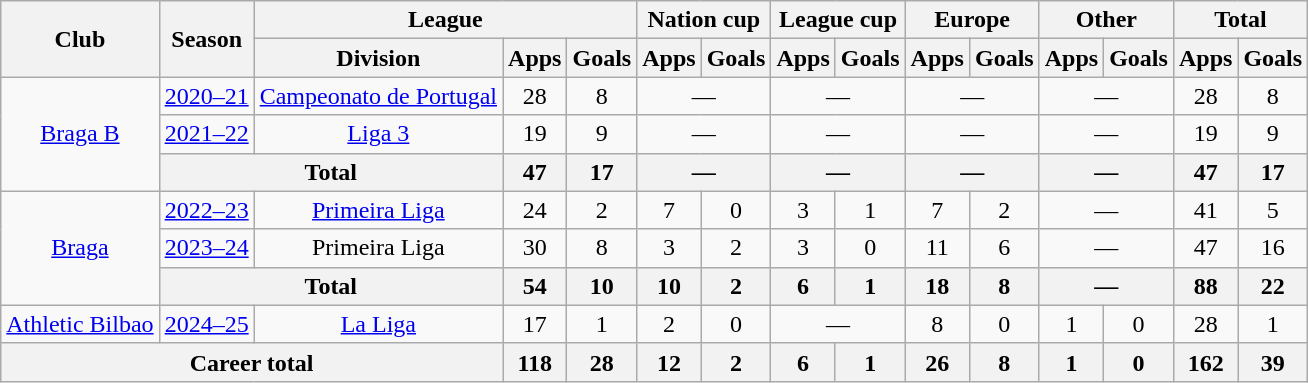<table class="wikitable" style="text-align:center">
<tr>
<th rowspan="2">Club</th>
<th rowspan="2">Season</th>
<th colspan="3">League</th>
<th colspan="2">Nation cup</th>
<th colspan="2">League cup</th>
<th colspan="2">Europe</th>
<th colspan="2">Other</th>
<th colspan="2">Total</th>
</tr>
<tr>
<th>Division</th>
<th>Apps</th>
<th>Goals</th>
<th>Apps</th>
<th>Goals</th>
<th>Apps</th>
<th>Goals</th>
<th>Apps</th>
<th>Goals</th>
<th>Apps</th>
<th>Goals</th>
<th>Apps</th>
<th>Goals</th>
</tr>
<tr>
<td rowspan="3"><a href='#'>Braga B</a></td>
<td><a href='#'>2020–21</a></td>
<td><a href='#'>Campeonato de Portugal</a></td>
<td>28</td>
<td>8</td>
<td colspan="2">—</td>
<td colspan="2">—</td>
<td colspan="2">—</td>
<td colspan="2">—</td>
<td>28</td>
<td>8</td>
</tr>
<tr>
<td><a href='#'>2021–22</a></td>
<td><a href='#'>Liga 3</a></td>
<td>19</td>
<td>9</td>
<td colspan="2">—</td>
<td colspan="2">—</td>
<td colspan="2">—</td>
<td colspan="2">—</td>
<td>19</td>
<td>9</td>
</tr>
<tr>
<th colspan="2">Total</th>
<th>47</th>
<th>17</th>
<th colspan="2">—</th>
<th colspan="2">—</th>
<th colspan="2">—</th>
<th colspan="2">—</th>
<th>47</th>
<th>17</th>
</tr>
<tr>
<td rowspan="3"><a href='#'>Braga</a></td>
<td><a href='#'>2022–23</a></td>
<td><a href='#'>Primeira Liga</a></td>
<td>24</td>
<td>2</td>
<td>7</td>
<td>0</td>
<td>3</td>
<td>1</td>
<td>7</td>
<td>2</td>
<td colspan="2">—</td>
<td>41</td>
<td>5</td>
</tr>
<tr>
<td><a href='#'>2023–24</a></td>
<td>Primeira Liga</td>
<td>30</td>
<td>8</td>
<td>3</td>
<td>2</td>
<td>3</td>
<td>0</td>
<td>11</td>
<td>6</td>
<td colspan="2">—</td>
<td>47</td>
<td>16</td>
</tr>
<tr>
<th colspan="2">Total</th>
<th>54</th>
<th>10</th>
<th>10</th>
<th>2</th>
<th>6</th>
<th>1</th>
<th>18</th>
<th>8</th>
<th colspan="2">—</th>
<th>88</th>
<th>22</th>
</tr>
<tr>
<td><a href='#'>Athletic Bilbao</a></td>
<td><a href='#'>2024–25</a></td>
<td><a href='#'>La Liga</a></td>
<td>17</td>
<td>1</td>
<td>2</td>
<td>0</td>
<td colspan="2">—</td>
<td>8</td>
<td>0</td>
<td>1</td>
<td>0</td>
<td>28</td>
<td>1</td>
</tr>
<tr>
<th colspan="3">Career total</th>
<th>118</th>
<th>28</th>
<th>12</th>
<th>2</th>
<th>6</th>
<th>1</th>
<th>26</th>
<th>8</th>
<th>1</th>
<th>0</th>
<th>162</th>
<th>39</th>
</tr>
</table>
